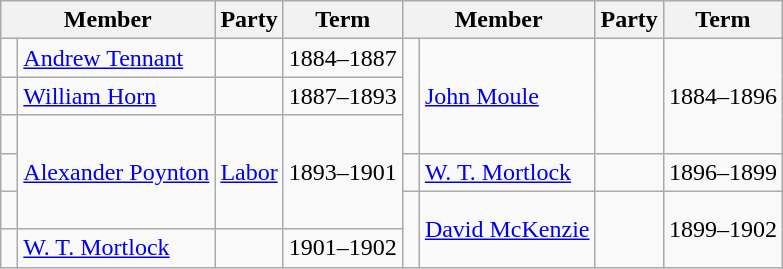<table class="wikitable">
<tr>
<th colspan="2">Member</th>
<th>Party</th>
<th>Term</th>
<th colspan="2">Member</th>
<th>Party</th>
<th>Term</th>
</tr>
<tr>
<td> </td>
<td><a href='#'>Andrew Tennant</a></td>
<td></td>
<td>1884–1887</td>
<td rowspan="3" > </td>
<td rowspan="3"><a href='#'>John Moule</a></td>
<td rowspan="3"></td>
<td rowspan="3">1884–1896</td>
</tr>
<tr>
<td> </td>
<td><a href='#'>William Horn</a></td>
<td></td>
<td>1887–1893</td>
</tr>
<tr>
<td> </td>
<td rowspan="3"><a href='#'>Alexander Poynton</a></td>
<td rowspan="3"><a href='#'>Labor</a></td>
<td rowspan="3">1893–1901</td>
</tr>
<tr>
<td> </td>
<td> </td>
<td><a href='#'>W. T. Mortlock</a></td>
<td></td>
<td>1896–1899</td>
</tr>
<tr>
<td> </td>
<td rowspan="2" > </td>
<td rowspan="2"><a href='#'>David McKenzie</a></td>
<td rowspan="2"></td>
<td rowspan="2">1899–1902</td>
</tr>
<tr>
<td> </td>
<td><a href='#'>W. T. Mortlock</a></td>
<td></td>
<td>1901–1902</td>
</tr>
</table>
